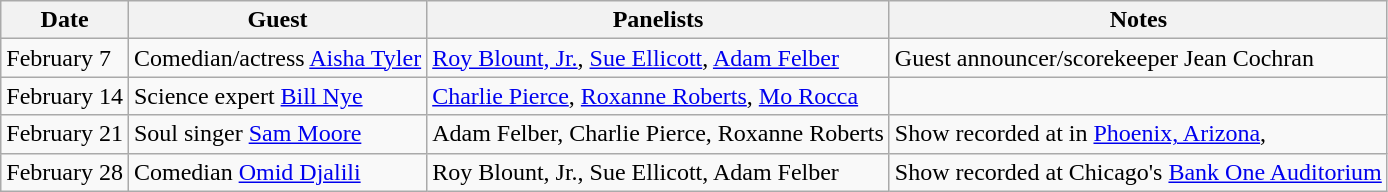<table class="wikitable">
<tr ">
<th>Date</th>
<th>Guest</th>
<th>Panelists</th>
<th>Notes</th>
</tr>
<tr>
<td>February 7</td>
<td>Comedian/actress <a href='#'>Aisha Tyler</a></td>
<td><a href='#'>Roy Blount, Jr.</a>, <a href='#'>Sue Ellicott</a>, <a href='#'>Adam Felber</a></td>
<td>Guest announcer/scorekeeper Jean Cochran</td>
</tr>
<tr>
<td>February 14</td>
<td>Science expert <a href='#'>Bill Nye</a></td>
<td><a href='#'>Charlie Pierce</a>, <a href='#'>Roxanne Roberts</a>, <a href='#'>Mo Rocca</a></td>
<td></td>
</tr>
<tr>
<td>February 21</td>
<td>Soul singer <a href='#'>Sam Moore</a></td>
<td>Adam Felber, Charlie Pierce, Roxanne Roberts</td>
<td>Show recorded at in <a href='#'>Phoenix, Arizona</a>, </td>
</tr>
<tr>
<td>February 28</td>
<td>Comedian <a href='#'>Omid Djalili</a></td>
<td>Roy Blount, Jr., Sue Ellicott, Adam Felber</td>
<td>Show recorded at Chicago's <a href='#'>Bank One Auditorium</a></td>
</tr>
</table>
